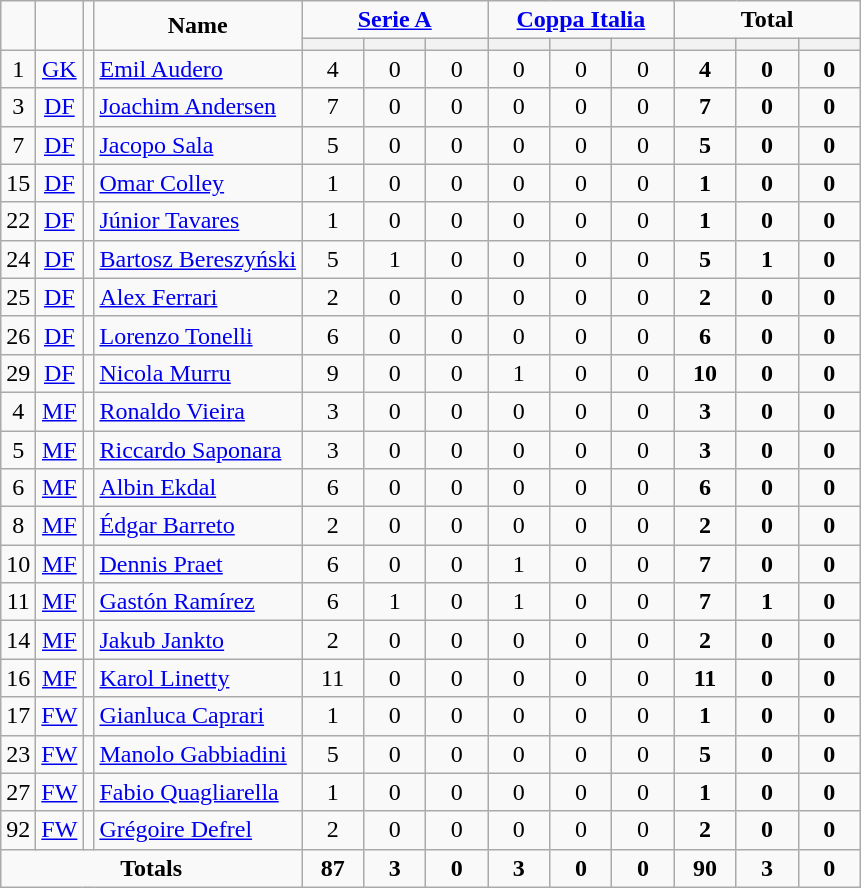<table class="wikitable" style="text-align:center;">
<tr>
<td rowspan="2" !width=15><strong></strong></td>
<td rowspan="2" !width=15><strong></strong></td>
<td rowspan="2" !width=15><strong></strong></td>
<td rowspan="2" !width=120><strong>Name</strong></td>
<td colspan="3"><strong><a href='#'>Serie A</a></strong></td>
<td colspan="3"><strong><a href='#'>Coppa Italia</a></strong></td>
<td colspan="3"><strong>Total</strong></td>
</tr>
<tr>
<th width=34; background:#fe9;"></th>
<th width=34; background:#fe9;"></th>
<th width=34; background:#ff8888;"></th>
<th width=34; background:#fe9;"></th>
<th width=34; background:#fe9;"></th>
<th width=34; background:#ff8888;"></th>
<th width=34; background:#fe9;"></th>
<th width=34; background:#fe9;"></th>
<th width=34; background:#ff8888;"></th>
</tr>
<tr>
<td>1</td>
<td><a href='#'>GK</a></td>
<td></td>
<td align=left><a href='#'>Emil Audero</a></td>
<td>4</td>
<td>0</td>
<td>0</td>
<td>0</td>
<td>0</td>
<td>0</td>
<td><strong>4</strong></td>
<td><strong>0</strong></td>
<td><strong>0</strong></td>
</tr>
<tr>
<td>3</td>
<td><a href='#'>DF</a></td>
<td></td>
<td align=left><a href='#'>Joachim Andersen</a></td>
<td>7</td>
<td>0</td>
<td>0</td>
<td>0</td>
<td>0</td>
<td>0</td>
<td><strong>7</strong></td>
<td><strong>0</strong></td>
<td><strong>0</strong></td>
</tr>
<tr>
<td>7</td>
<td><a href='#'>DF</a></td>
<td></td>
<td align=left><a href='#'>Jacopo Sala</a></td>
<td>5</td>
<td>0</td>
<td>0</td>
<td>0</td>
<td>0</td>
<td>0</td>
<td><strong>5</strong></td>
<td><strong>0</strong></td>
<td><strong>0</strong></td>
</tr>
<tr>
<td>15</td>
<td><a href='#'>DF</a></td>
<td></td>
<td align=left><a href='#'>Omar Colley</a></td>
<td>1</td>
<td>0</td>
<td>0</td>
<td>0</td>
<td>0</td>
<td>0</td>
<td><strong>1</strong></td>
<td><strong>0</strong></td>
<td><strong>0</strong></td>
</tr>
<tr>
<td>22</td>
<td><a href='#'>DF</a></td>
<td></td>
<td align=left><a href='#'>Júnior Tavares</a></td>
<td>1</td>
<td>0</td>
<td>0</td>
<td>0</td>
<td>0</td>
<td>0</td>
<td><strong>1</strong></td>
<td><strong>0</strong></td>
<td><strong>0</strong></td>
</tr>
<tr>
<td>24</td>
<td><a href='#'>DF</a></td>
<td></td>
<td align=left><a href='#'>Bartosz Bereszyński</a></td>
<td>5</td>
<td>1</td>
<td>0</td>
<td>0</td>
<td>0</td>
<td>0</td>
<td><strong>5</strong></td>
<td><strong>1</strong></td>
<td><strong>0</strong></td>
</tr>
<tr>
<td>25</td>
<td><a href='#'>DF</a></td>
<td></td>
<td align=left><a href='#'>Alex Ferrari</a></td>
<td>2</td>
<td>0</td>
<td>0</td>
<td>0</td>
<td>0</td>
<td>0</td>
<td><strong>2</strong></td>
<td><strong>0</strong></td>
<td><strong>0</strong></td>
</tr>
<tr>
<td>26</td>
<td><a href='#'>DF</a></td>
<td></td>
<td align=left><a href='#'>Lorenzo Tonelli</a></td>
<td>6</td>
<td>0</td>
<td>0</td>
<td>0</td>
<td>0</td>
<td>0</td>
<td><strong>6</strong></td>
<td><strong>0</strong></td>
<td><strong>0</strong></td>
</tr>
<tr>
<td>29</td>
<td><a href='#'>DF</a></td>
<td></td>
<td align=left><a href='#'>Nicola Murru</a></td>
<td>9</td>
<td>0</td>
<td>0</td>
<td>1</td>
<td>0</td>
<td>0</td>
<td><strong>10</strong></td>
<td><strong>0</strong></td>
<td><strong>0</strong></td>
</tr>
<tr>
<td>4</td>
<td><a href='#'>MF</a></td>
<td></td>
<td align=left><a href='#'>Ronaldo Vieira</a></td>
<td>3</td>
<td>0</td>
<td>0</td>
<td>0</td>
<td>0</td>
<td>0</td>
<td><strong>3</strong></td>
<td><strong>0</strong></td>
<td><strong>0</strong></td>
</tr>
<tr>
<td>5</td>
<td><a href='#'>MF</a></td>
<td></td>
<td align=left><a href='#'>Riccardo Saponara</a></td>
<td>3</td>
<td>0</td>
<td>0</td>
<td>0</td>
<td>0</td>
<td>0</td>
<td><strong>3</strong></td>
<td><strong>0</strong></td>
<td><strong>0</strong></td>
</tr>
<tr>
<td>6</td>
<td><a href='#'>MF</a></td>
<td></td>
<td align=left><a href='#'>Albin Ekdal</a></td>
<td>6</td>
<td>0</td>
<td>0</td>
<td>0</td>
<td>0</td>
<td>0</td>
<td><strong>6</strong></td>
<td><strong>0</strong></td>
<td><strong>0</strong></td>
</tr>
<tr>
<td>8</td>
<td><a href='#'>MF</a></td>
<td></td>
<td align=left><a href='#'>Édgar Barreto</a></td>
<td>2</td>
<td>0</td>
<td>0</td>
<td>0</td>
<td>0</td>
<td>0</td>
<td><strong>2</strong></td>
<td><strong>0</strong></td>
<td><strong>0</strong></td>
</tr>
<tr>
<td>10</td>
<td><a href='#'>MF</a></td>
<td></td>
<td align=left><a href='#'>Dennis Praet</a></td>
<td>6</td>
<td>0</td>
<td>0</td>
<td>1</td>
<td>0</td>
<td>0</td>
<td><strong>7</strong></td>
<td><strong>0</strong></td>
<td><strong>0</strong></td>
</tr>
<tr>
<td>11</td>
<td><a href='#'>MF</a></td>
<td></td>
<td align=left><a href='#'>Gastón Ramírez</a></td>
<td>6</td>
<td>1</td>
<td>0</td>
<td>1</td>
<td>0</td>
<td>0</td>
<td><strong>7</strong></td>
<td><strong>1</strong></td>
<td><strong>0</strong></td>
</tr>
<tr>
<td>14</td>
<td><a href='#'>MF</a></td>
<td></td>
<td align=left><a href='#'>Jakub Jankto</a></td>
<td>2</td>
<td>0</td>
<td>0</td>
<td>0</td>
<td>0</td>
<td>0</td>
<td><strong>2</strong></td>
<td><strong>0</strong></td>
<td><strong>0</strong></td>
</tr>
<tr>
<td>16</td>
<td><a href='#'>MF</a></td>
<td></td>
<td align=left><a href='#'>Karol Linetty</a></td>
<td>11</td>
<td>0</td>
<td>0</td>
<td>0</td>
<td>0</td>
<td>0</td>
<td><strong>11</strong></td>
<td><strong>0</strong></td>
<td><strong>0</strong></td>
</tr>
<tr>
<td>17</td>
<td><a href='#'>FW</a></td>
<td></td>
<td align=left><a href='#'>Gianluca Caprari</a></td>
<td>1</td>
<td>0</td>
<td>0</td>
<td>0</td>
<td>0</td>
<td>0</td>
<td><strong>1</strong></td>
<td><strong>0</strong></td>
<td><strong>0</strong></td>
</tr>
<tr>
<td>23</td>
<td><a href='#'>FW</a></td>
<td></td>
<td align=left><a href='#'>Manolo Gabbiadini</a></td>
<td>5</td>
<td>0</td>
<td>0</td>
<td>0</td>
<td>0</td>
<td>0</td>
<td><strong>5</strong></td>
<td><strong>0</strong></td>
<td><strong>0</strong></td>
</tr>
<tr>
<td>27</td>
<td><a href='#'>FW</a></td>
<td></td>
<td align=left><a href='#'>Fabio Quagliarella</a></td>
<td>1</td>
<td>0</td>
<td>0</td>
<td>0</td>
<td>0</td>
<td>0</td>
<td><strong>1</strong></td>
<td><strong>0</strong></td>
<td><strong>0</strong></td>
</tr>
<tr>
<td>92</td>
<td><a href='#'>FW</a></td>
<td></td>
<td align=left><a href='#'>Grégoire Defrel</a></td>
<td>2</td>
<td>0</td>
<td>0</td>
<td>0</td>
<td>0</td>
<td>0</td>
<td><strong>2</strong></td>
<td><strong>0</strong></td>
<td><strong>0</strong></td>
</tr>
<tr>
<td colspan=4><strong>Totals</strong></td>
<td><strong>87</strong></td>
<td><strong>3</strong></td>
<td><strong>0</strong></td>
<td><strong>3</strong></td>
<td><strong>0</strong></td>
<td><strong>0</strong></td>
<td><strong>90</strong></td>
<td><strong>3</strong></td>
<td><strong>0</strong></td>
</tr>
</table>
